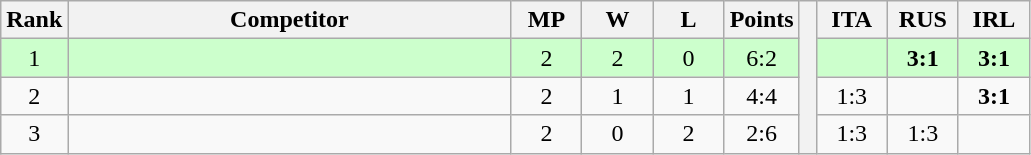<table class="wikitable" style="text-align:center">
<tr>
<th>Rank</th>
<th style="width:18em">Competitor</th>
<th style="width:2.5em">MP</th>
<th style="width:2.5em">W</th>
<th style="width:2.5em">L</th>
<th>Points</th>
<th rowspan="4"> </th>
<th style="width:2.5em">ITA</th>
<th style="width:2.5em">RUS</th>
<th style="width:2.5em">IRL</th>
</tr>
<tr style="background:#cfc;">
<td>1</td>
<td style="text-align:left"></td>
<td>2</td>
<td>2</td>
<td>0</td>
<td>6:2</td>
<td></td>
<td><strong>3:1</strong></td>
<td><strong>3:1</strong></td>
</tr>
<tr>
<td>2</td>
<td style="text-align:left"></td>
<td>2</td>
<td>1</td>
<td>1</td>
<td>4:4</td>
<td>1:3</td>
<td></td>
<td><strong>3:1</strong></td>
</tr>
<tr>
<td>3</td>
<td style="text-align:left"></td>
<td>2</td>
<td>0</td>
<td>2</td>
<td>2:6</td>
<td>1:3</td>
<td>1:3</td>
<td></td>
</tr>
</table>
